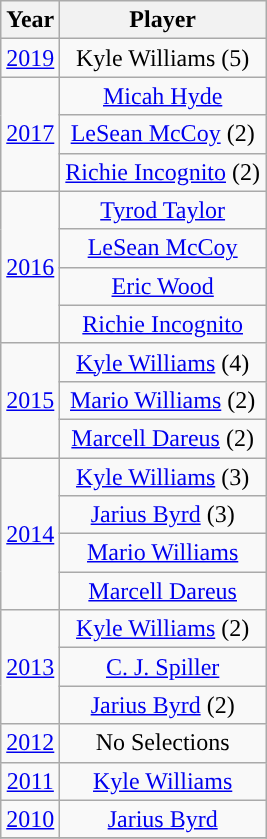<table class="wikitable" style="text-align:center">
<tr>
<th>Year</th>
<th>Player</th>
</tr>
<tr>
<td><a href='#'>2019</a></td>
<td>Kyle Williams (5)</td>
</tr>
<tr>
<td rowspan="3"><a href='#'>2017</a></td>
<td><a href='#'>Micah Hyde</a></td>
</tr>
<tr>
<td><a href='#'>LeSean McCoy</a> (2)</td>
</tr>
<tr>
<td><a href='#'>Richie Incognito</a> (2)</td>
</tr>
<tr>
<td rowspan="4"><a href='#'>2016</a></td>
<td><a href='#'>Tyrod Taylor</a></td>
</tr>
<tr>
<td><a href='#'>LeSean McCoy</a></td>
</tr>
<tr>
<td><a href='#'>Eric Wood</a></td>
</tr>
<tr>
<td><a href='#'>Richie Incognito</a></td>
</tr>
<tr>
<td rowspan="3"><a href='#'>2015</a></td>
<td><a href='#'>Kyle Williams</a> (4)</td>
</tr>
<tr>
<td><a href='#'>Mario Williams</a> (2)</td>
</tr>
<tr>
<td><a href='#'>Marcell Dareus</a> (2)</td>
</tr>
<tr>
<td rowspan="4"><a href='#'>2014</a></td>
<td><a href='#'>Kyle Williams</a> (3)</td>
</tr>
<tr>
<td><a href='#'>Jarius Byrd</a> (3)</td>
</tr>
<tr>
<td><a href='#'>Mario Williams</a></td>
</tr>
<tr>
<td><a href='#'>Marcell Dareus</a></td>
</tr>
<tr>
<td rowspan="3"><a href='#'>2013</a></td>
<td><a href='#'>Kyle Williams</a> (2)</td>
</tr>
<tr>
<td><a href='#'>C. J. Spiller</a></td>
</tr>
<tr>
<td><a href='#'>Jarius Byrd</a> (2)</td>
</tr>
<tr>
<td rowspan="1"><a href='#'>2012</a></td>
<td>No Selections</td>
</tr>
<tr>
<td rowspan="1"><a href='#'>2011</a></td>
<td><a href='#'>Kyle Williams</a></td>
</tr>
<tr>
<td rowspan="1"><a href='#'>2010</a></td>
<td><a href='#'>Jarius Byrd</a></td>
</tr>
<tr>
</tr>
</table>
